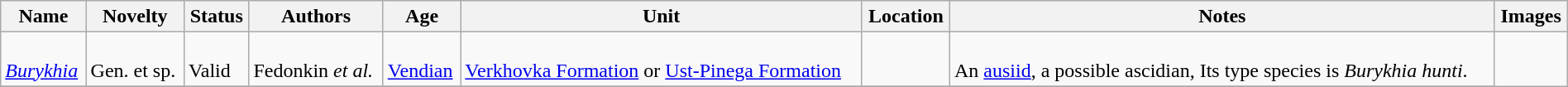<table class="wikitable sortable" align="center" width="100%">
<tr>
<th>Name</th>
<th>Novelty</th>
<th>Status</th>
<th>Authors</th>
<th>Age</th>
<th>Unit</th>
<th>Location</th>
<th>Notes</th>
<th>Images</th>
</tr>
<tr>
<td><br><em><a href='#'>Burykhia</a></em></td>
<td><br>Gen. et sp.</td>
<td><br>Valid</td>
<td><br>Fedonkin <em>et al.</em></td>
<td><br><a href='#'>Vendian</a></td>
<td><br><a href='#'>Verkhovka Formation</a> or <a href='#'>Ust-Pinega Formation</a></td>
<td><br></td>
<td><br>An <a href='#'>ausiid</a>, a possible ascidian, Its type species is <em>Burykhia hunti</em>.</td>
</tr>
<tr>
</tr>
</table>
